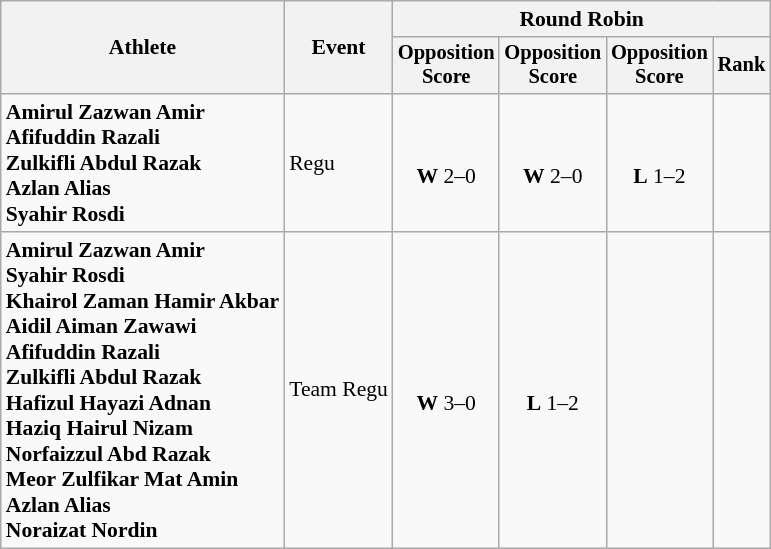<table class="wikitable" style="font-size:90%">
<tr>
<th rowspan=2>Athlete</th>
<th rowspan=2>Event</th>
<th colspan="4">Round Robin</th>
</tr>
<tr style="font-size:95%">
<th>Opposition<br>Score</th>
<th>Opposition<br>Score</th>
<th>Opposition<br>Score</th>
<th>Rank</th>
</tr>
<tr align=center>
<td align=left><strong>Amirul Zazwan Amir<br>Afifuddin Razali<br>Zulkifli Abdul Razak<br>Azlan Alias<br>Syahir Rosdi</strong></td>
<td align=left>Regu</td>
<td><br><strong>W</strong> 2–0</td>
<td><br><strong>W</strong> 2–0</td>
<td><br><strong>L</strong> 1–2</td>
<td></td>
</tr>
<tr align=center>
<td align=left><strong>Amirul Zazwan Amir<br>Syahir Rosdi<br>Khairol Zaman Hamir Akbar<br>Aidil Aiman Zawawi<br>Afifuddin Razali<br>Zulkifli Abdul Razak<br>Hafizul Hayazi Adnan<br>Haziq Hairul Nizam<br>Norfaizzul Abd Razak<br>Meor Zulfikar Mat Amin<br>Azlan Alias<br>Noraizat Nordin</strong></td>
<td align=left>Team Regu</td>
<td><br><strong>W</strong> 3–0</td>
<td><br><strong>L</strong> 1–2</td>
<td></td>
<td></td>
</tr>
</table>
